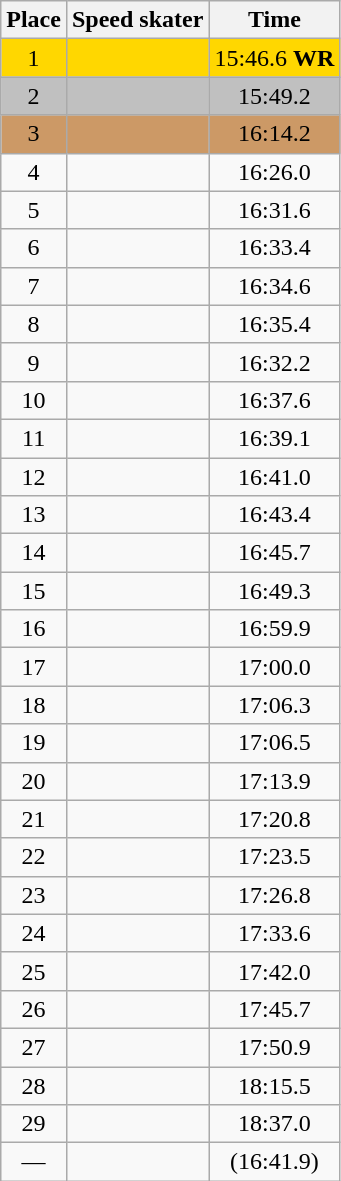<table class="wikitable" style="text-align:center">
<tr>
<th>Place</th>
<th>Speed skater</th>
<th>Time</th>
</tr>
<tr bgcolor=gold>
<td>1</td>
<td align=left></td>
<td>15:46.6 <strong>WR</strong></td>
</tr>
<tr bgcolor=silver>
<td>2</td>
<td align=left></td>
<td>15:49.2</td>
</tr>
<tr bgcolor=cc9966>
<td>3</td>
<td align=left></td>
<td>16:14.2</td>
</tr>
<tr>
<td>4</td>
<td align=left></td>
<td>16:26.0</td>
</tr>
<tr>
<td>5</td>
<td align=left></td>
<td>16:31.6</td>
</tr>
<tr>
<td>6</td>
<td align=left></td>
<td>16:33.4</td>
</tr>
<tr>
<td>7</td>
<td align=left></td>
<td>16:34.6</td>
</tr>
<tr>
<td>8</td>
<td align=left></td>
<td>16:35.4</td>
</tr>
<tr>
<td>9</td>
<td align=left></td>
<td>16:32.2</td>
</tr>
<tr>
<td>10</td>
<td align=left></td>
<td>16:37.6</td>
</tr>
<tr>
<td>11</td>
<td align=left></td>
<td>16:39.1</td>
</tr>
<tr>
<td>12</td>
<td align=left></td>
<td>16:41.0</td>
</tr>
<tr>
<td>13</td>
<td align=left></td>
<td>16:43.4</td>
</tr>
<tr>
<td>14</td>
<td align=left></td>
<td>16:45.7</td>
</tr>
<tr>
<td>15</td>
<td align=left></td>
<td>16:49.3</td>
</tr>
<tr>
<td>16</td>
<td align=left></td>
<td>16:59.9</td>
</tr>
<tr>
<td>17</td>
<td align=left></td>
<td>17:00.0</td>
</tr>
<tr>
<td>18</td>
<td align=left></td>
<td>17:06.3</td>
</tr>
<tr>
<td>19</td>
<td align=left></td>
<td>17:06.5</td>
</tr>
<tr>
<td>20</td>
<td Align=left></td>
<td>17:13.9</td>
</tr>
<tr>
<td>21</td>
<td align=left></td>
<td>17:20.8</td>
</tr>
<tr>
<td>22</td>
<td align=left></td>
<td>17:23.5</td>
</tr>
<tr>
<td>23</td>
<td align=left></td>
<td>17:26.8</td>
</tr>
<tr>
<td>24</td>
<td align=left></td>
<td>17:33.6</td>
</tr>
<tr>
<td>25</td>
<td align=left></td>
<td>17:42.0</td>
</tr>
<tr>
<td>26</td>
<td align=left></td>
<td>17:45.7</td>
</tr>
<tr>
<td>27</td>
<td align=left></td>
<td>17:50.9</td>
</tr>
<tr>
<td>28</td>
<td align=left></td>
<td>18:15.5</td>
</tr>
<tr>
<td>29</td>
<td align=left></td>
<td>18:37.0</td>
</tr>
<tr>
<td>—</td>
<td align=left></td>
<td>(16:41.9)</td>
</tr>
</table>
